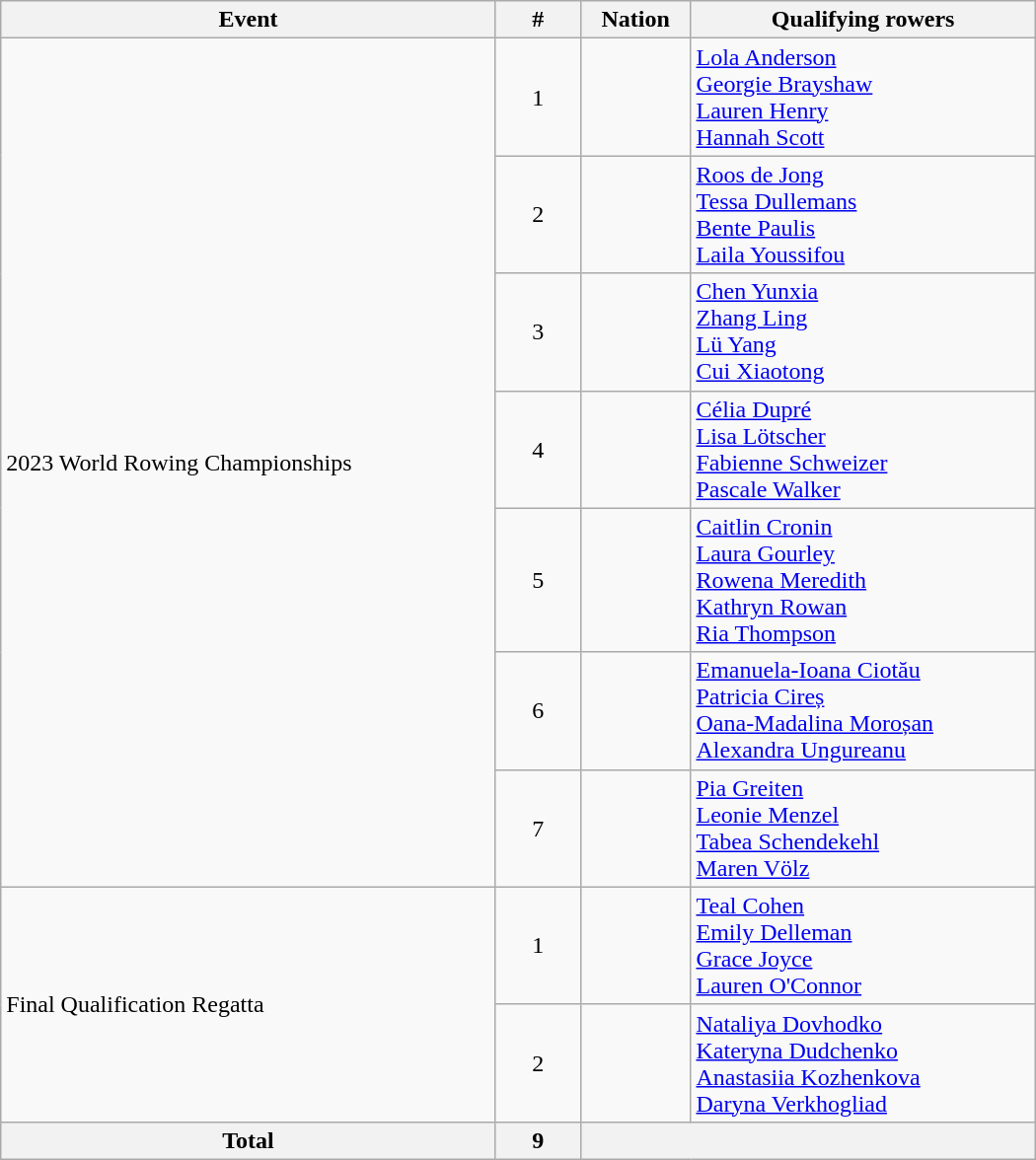<table class="wikitable"  style="width:700px; text-align:center;">
<tr>
<th>Event</th>
<th width=50>#</th>
<th>Nation</th>
<th>Qualifying rowers</th>
</tr>
<tr>
<td rowspan=7 align=left>2023 World Rowing Championships</td>
<td>1</td>
<td align=left></td>
<td align=left><a href='#'>Lola Anderson</a><br><a href='#'>Georgie Brayshaw</a><br><a href='#'>Lauren Henry</a><br><a href='#'>Hannah Scott</a></td>
</tr>
<tr>
<td>2</td>
<td align=left></td>
<td align=left><a href='#'>Roos de Jong</a><br><a href='#'>Tessa Dullemans</a><br><a href='#'>Bente Paulis</a><br><a href='#'>Laila Youssifou</a></td>
</tr>
<tr>
<td>3</td>
<td align=left></td>
<td align=left><a href='#'>Chen Yunxia</a><br><a href='#'>Zhang Ling</a><br><a href='#'>Lü Yang</a><br><a href='#'>Cui Xiaotong</a></td>
</tr>
<tr>
<td>4</td>
<td align=left></td>
<td align=left><a href='#'>Célia Dupré</a><br><a href='#'>Lisa Lötscher</a><br><a href='#'>Fabienne Schweizer</a><br><a href='#'>Pascale Walker</a></td>
</tr>
<tr>
<td>5</td>
<td align=left></td>
<td align=left><a href='#'>Caitlin Cronin</a><br><a href='#'>Laura Gourley</a><br><a href='#'>Rowena Meredith</a><br><a href='#'>Kathryn Rowan</a><br><a href='#'>Ria Thompson</a></td>
</tr>
<tr>
<td>6</td>
<td align=left></td>
<td align=left><a href='#'>Emanuela-Ioana Ciotău</a><br><a href='#'>Patricia Cireș</a><br><a href='#'>Oana-Madalina Moroșan</a><br><a href='#'>Alexandra Ungureanu</a></td>
</tr>
<tr>
<td>7</td>
<td align=left></td>
<td align=left><a href='#'>Pia Greiten</a><br><a href='#'>Leonie Menzel</a><br><a href='#'>Tabea Schendekehl</a><br><a href='#'>Maren Völz</a></td>
</tr>
<tr>
<td rowspan=2 align=left>Final Qualification Regatta</td>
<td>1</td>
<td align=left></td>
<td align=left><a href='#'>Teal Cohen</a><br><a href='#'>Emily Delleman</a><br><a href='#'>Grace Joyce</a><br><a href='#'>Lauren O'Connor</a></td>
</tr>
<tr>
<td>2</td>
<td align=left></td>
<td align=left><a href='#'>Nataliya Dovhodko</a><br><a href='#'>Kateryna Dudchenko</a><br><a href='#'>Anastasiia Kozhenkova</a><br><a href='#'>Daryna Verkhogliad</a></td>
</tr>
<tr>
<th>Total</th>
<th>9</th>
<th colspan=2></th>
</tr>
</table>
